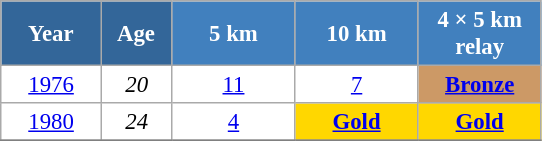<table class="wikitable" style="font-size:95%; text-align:center; border:grey solid 1px; border-collapse:collapse; background:#ffffff;">
<tr>
<th style="background-color:#369; color:white; width:60px;"> Year </th>
<th style="background-color:#369; color:white; width:40px;"> Age </th>
<th style="background-color:#4180be; color:white; width:75px;"> 5 km </th>
<th style="background-color:#4180be; color:white; width:75px;"> 10 km </th>
<th style="background-color:#4180be; color:white; width:75px;"> 4 × 5 km <br> relay </th>
</tr>
<tr>
<td><a href='#'>1976</a></td>
<td><em>20</em></td>
<td><a href='#'>11</a></td>
<td><a href='#'>7</a></td>
<td bgcolor="cc9966"><a href='#'><strong>Bronze</strong></a></td>
</tr>
<tr>
<td><a href='#'>1980</a></td>
<td><em>24</em></td>
<td><a href='#'>4</a></td>
<td style="background:gold;"><a href='#'><strong>Gold</strong></a></td>
<td style="background:gold;"><a href='#'><strong>Gold</strong></a></td>
</tr>
<tr>
</tr>
</table>
